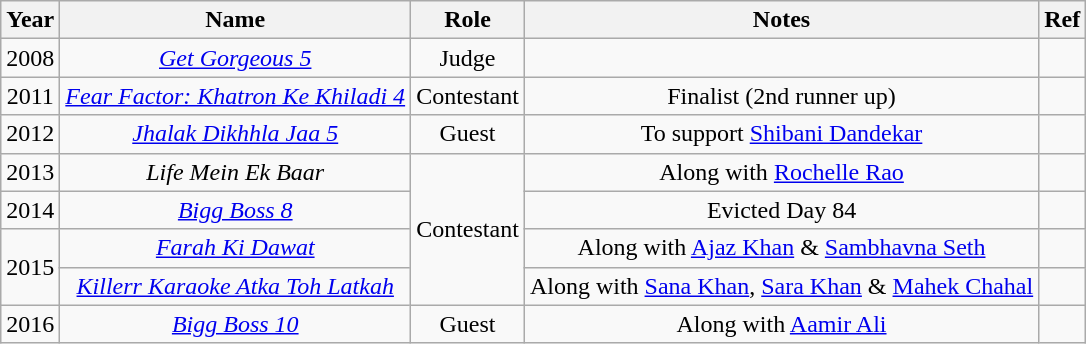<table class="wikitable" style="text-align:center;">
<tr>
<th>Year</th>
<th>Name</th>
<th>Role</th>
<th>Notes</th>
<th>Ref</th>
</tr>
<tr>
<td>2008</td>
<td><em><a href='#'>Get Gorgeous 5</a></em></td>
<td>Judge</td>
<td></td>
<td></td>
</tr>
<tr>
<td>2011</td>
<td><em><a href='#'>Fear Factor: Khatron Ke Khiladi 4</a></em></td>
<td>Contestant</td>
<td>Finalist (2nd runner up)</td>
<td style="text-align:center;"></td>
</tr>
<tr>
<td>2012</td>
<td><em><a href='#'>Jhalak Dikhhla Jaa 5</a></em></td>
<td>Guest</td>
<td>To support <a href='#'>Shibani Dandekar</a></td>
<td></td>
</tr>
<tr>
<td>2013</td>
<td><em>Life Mein Ek Baar</em></td>
<td rowspan="4">Contestant</td>
<td>Along with <a href='#'>Rochelle Rao</a></td>
<td style="text-align:center;"></td>
</tr>
<tr>
<td>2014</td>
<td><em><a href='#'>Bigg Boss 8</a></em></td>
<td>Evicted Day 84</td>
<td style="text-align:center;"></td>
</tr>
<tr>
<td rowspan="2">2015</td>
<td><em><a href='#'>Farah Ki Dawat</a></em></td>
<td>Along with <a href='#'>Ajaz Khan</a> & <a href='#'>Sambhavna Seth</a></td>
<td style="text-align:center;"></td>
</tr>
<tr>
<td><em><a href='#'>Killerr Karaoke Atka Toh Latkah</a></em></td>
<td>Along with <a href='#'>Sana Khan</a>, <a href='#'>Sara Khan</a> & <a href='#'>Mahek Chahal</a></td>
<td style="text-align:center;"></td>
</tr>
<tr>
<td>2016</td>
<td><em><a href='#'>Bigg Boss 10</a></em></td>
<td>Guest</td>
<td>Along with <a href='#'>Aamir Ali</a></td>
<td style="text-align:center;"></td>
</tr>
</table>
